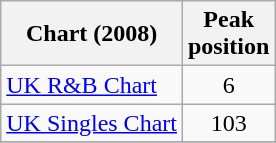<table class="wikitable sortable">
<tr>
<th>Chart (2008)</th>
<th>Peak<br>position</th>
</tr>
<tr>
<td><a href='#'>UK R&B Chart</a></td>
<td align="center">6</td>
</tr>
<tr>
<td><a href='#'>UK Singles Chart</a></td>
<td align="center">103</td>
</tr>
<tr>
</tr>
</table>
